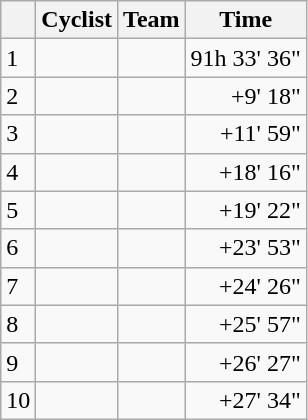<table class="wikitable">
<tr>
<th></th>
<th>Cyclist</th>
<th>Team</th>
<th>Time</th>
</tr>
<tr>
<td>1</td>
<td> </td>
<td></td>
<td align="right">91h 33' 36"</td>
</tr>
<tr>
<td>2</td>
<td></td>
<td></td>
<td align="right">+9' 18"</td>
</tr>
<tr>
<td>3</td>
<td></td>
<td></td>
<td align="right">+11' 59"</td>
</tr>
<tr>
<td>4</td>
<td></td>
<td></td>
<td align="right">+18' 16"</td>
</tr>
<tr>
<td>5</td>
<td> </td>
<td></td>
<td align="right">+19' 22"</td>
</tr>
<tr>
<td>6</td>
<td></td>
<td></td>
<td align="right">+23' 53"</td>
</tr>
<tr>
<td>7</td>
<td> </td>
<td></td>
<td align="right">+24' 26"</td>
</tr>
<tr>
<td>8</td>
<td></td>
<td></td>
<td align="right">+25' 57"</td>
</tr>
<tr>
<td>9</td>
<td></td>
<td></td>
<td align="right">+26' 27"</td>
</tr>
<tr>
<td>10</td>
<td></td>
<td></td>
<td align="right">+27' 34"</td>
</tr>
</table>
